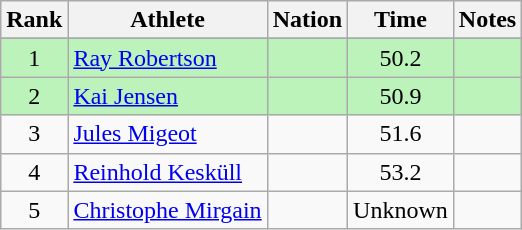<table class="wikitable sortable" style="text-align:center">
<tr>
<th>Rank</th>
<th>Athlete</th>
<th>Nation</th>
<th>Time</th>
<th>Notes</th>
</tr>
<tr>
</tr>
<tr bgcolor=bbf3bb>
<td>1</td>
<td align=left><a href='#'>Ray Robertson</a></td>
<td align=left></td>
<td>50.2</td>
<td></td>
</tr>
<tr bgcolor=bbf3bb>
<td>2</td>
<td align=left><a href='#'>Kai Jensen</a></td>
<td align=left></td>
<td>50.9</td>
<td></td>
</tr>
<tr>
<td>3</td>
<td align=left><a href='#'>Jules Migeot</a></td>
<td align=left></td>
<td>51.6</td>
<td></td>
</tr>
<tr>
<td>4</td>
<td align=left><a href='#'>Reinhold Kesküll</a></td>
<td align=left></td>
<td>53.2</td>
<td></td>
</tr>
<tr>
<td>5</td>
<td align=left><a href='#'>Christophe Mirgain</a></td>
<td align=left></td>
<td>Unknown</td>
<td></td>
</tr>
</table>
